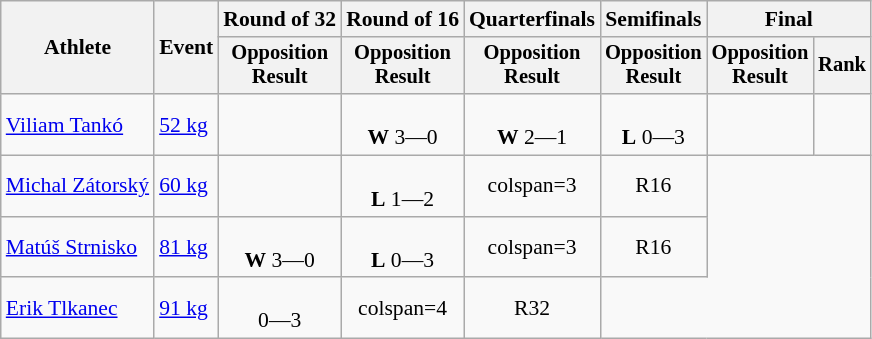<table class="wikitable" style="font-size:90%">
<tr>
<th rowspan="2">Athlete</th>
<th rowspan="2">Event</th>
<th>Round of 32</th>
<th>Round of 16</th>
<th>Quarterfinals</th>
<th>Semifinals</th>
<th colspan=2>Final</th>
</tr>
<tr style="font-size:95%">
<th>Opposition<br>Result</th>
<th>Opposition<br>Result</th>
<th>Opposition<br>Result</th>
<th>Opposition<br>Result</th>
<th>Opposition<br>Result</th>
<th>Rank</th>
</tr>
<tr align=center>
<td align=left><a href='#'>Viliam Tankó</a></td>
<td align=left><a href='#'>52 kg</a></td>
<td></td>
<td> <br> <strong>W</strong> 3—0</td>
<td> <br>  <strong>W</strong> 2—1</td>
<td> <br>  <strong>L</strong> 0—3</td>
<td></td>
<td></td>
</tr>
<tr align=center>
<td align=left><a href='#'>Michal Zátorský</a></td>
<td align=left><a href='#'>60 kg</a></td>
<td></td>
<td> <br> <strong>L</strong> 1—2</td>
<td>colspan=3 </td>
<td>R16</td>
</tr>
<tr align=center>
<td align=left><a href='#'>Matúš Strnisko</a></td>
<td align=left><a href='#'>81 kg</a></td>
<td> <br> <strong>W</strong> 3—0</td>
<td> <br> <strong>L</strong> 0—3</td>
<td>colspan=3 </td>
<td>R16</td>
</tr>
<tr align=center>
<td align=left><a href='#'>Erik Tlkanec</a></td>
<td align=left><a href='#'>91 kg</a></td>
<td> <br> 0—3</td>
<td>colspan=4 </td>
<td>R32</td>
</tr>
</table>
